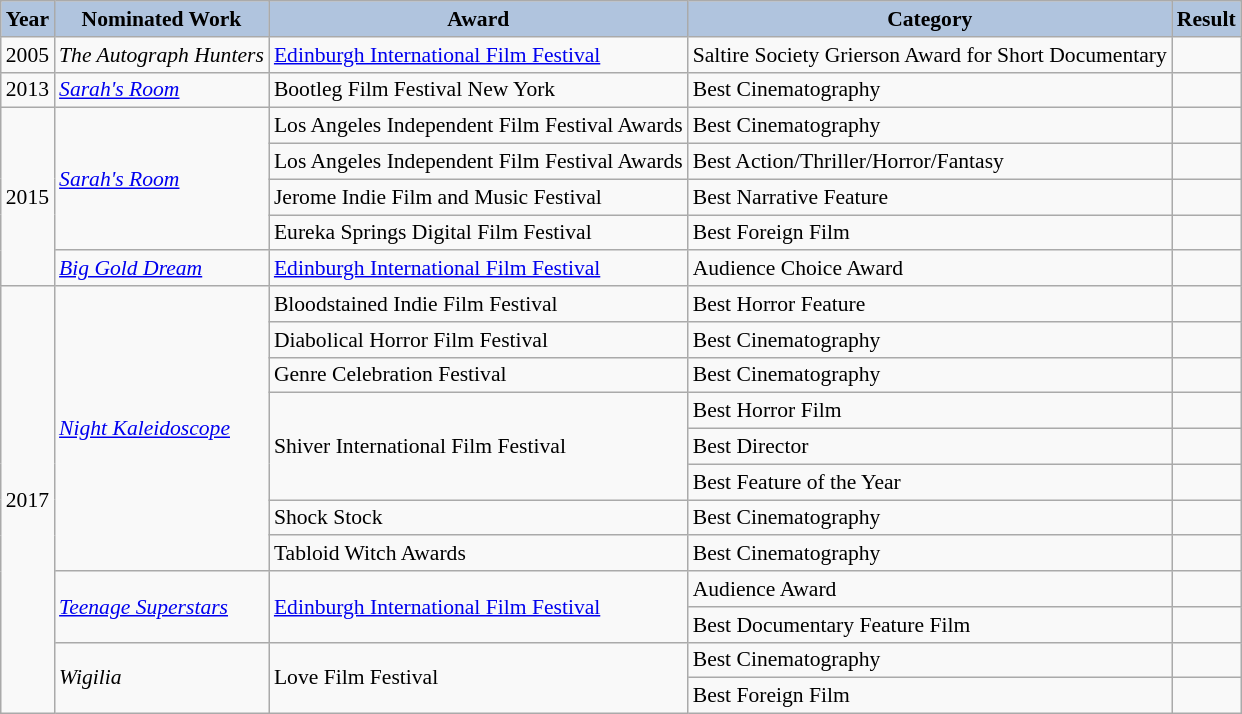<table class="wikitable" style="font-size:90%">
<tr style="text-align:center;">
<th style="background:#B0C4DE;">Year</th>
<th style="background:#B0C4DE;">Nominated Work</th>
<th style="background:#B0C4DE;">Award</th>
<th style="background:#B0C4DE;">Category</th>
<th style="background:#B0C4DE;">Result</th>
</tr>
<tr>
<td>2005</td>
<td><em>The Autograph Hunters</em></td>
<td><a href='#'>Edinburgh International Film Festival</a></td>
<td>Saltire Society Grierson Award for Short Documentary</td>
<td></td>
</tr>
<tr>
<td>2013</td>
<td><em><a href='#'>Sarah's Room</a></em></td>
<td>Bootleg Film Festival New York</td>
<td>Best Cinematography</td>
<td></td>
</tr>
<tr>
<td rowspan="5">2015</td>
<td rowspan="4"><em><a href='#'>Sarah's Room</a></em></td>
<td>Los Angeles Independent Film Festival Awards</td>
<td>Best Cinematography</td>
<td></td>
</tr>
<tr>
<td>Los Angeles Independent Film Festival Awards</td>
<td>Best Action/Thriller/Horror/Fantasy</td>
<td></td>
</tr>
<tr>
<td>Jerome Indie Film and Music Festival</td>
<td>Best Narrative Feature</td>
<td></td>
</tr>
<tr>
<td>Eureka Springs Digital Film Festival</td>
<td>Best Foreign Film</td>
<td></td>
</tr>
<tr>
<td><em><a href='#'>Big Gold Dream</a></em></td>
<td><a href='#'>Edinburgh International Film Festival</a></td>
<td>Audience Choice Award</td>
<td></td>
</tr>
<tr>
<td rowspan="12">2017</td>
<td rowspan="8"><em><a href='#'>Night Kaleidoscope</a></em></td>
<td>Bloodstained Indie Film Festival</td>
<td>Best Horror Feature</td>
<td></td>
</tr>
<tr>
<td>Diabolical Horror Film Festival</td>
<td>Best Cinematography</td>
<td></td>
</tr>
<tr>
<td>Genre Celebration Festival</td>
<td>Best Cinematography</td>
<td></td>
</tr>
<tr>
<td rowspan="3">Shiver International Film Festival</td>
<td>Best Horror Film</td>
<td></td>
</tr>
<tr>
<td>Best Director</td>
<td></td>
</tr>
<tr>
<td>Best Feature of the Year</td>
<td></td>
</tr>
<tr>
<td>Shock Stock</td>
<td>Best Cinematography</td>
<td></td>
</tr>
<tr>
<td>Tabloid Witch Awards</td>
<td>Best Cinematography</td>
<td></td>
</tr>
<tr>
<td rowspan="2"><em><a href='#'>Teenage Superstars</a></em></td>
<td rowspan="2"><a href='#'>Edinburgh International Film Festival</a></td>
<td>Audience Award</td>
<td></td>
</tr>
<tr>
<td>Best Documentary Feature Film</td>
<td></td>
</tr>
<tr>
<td rowspan="2"><em>Wigilia</em></td>
<td rowspan="2">Love Film Festival</td>
<td>Best Cinematography</td>
<td></td>
</tr>
<tr>
<td>Best Foreign Film</td>
<td></td>
</tr>
</table>
